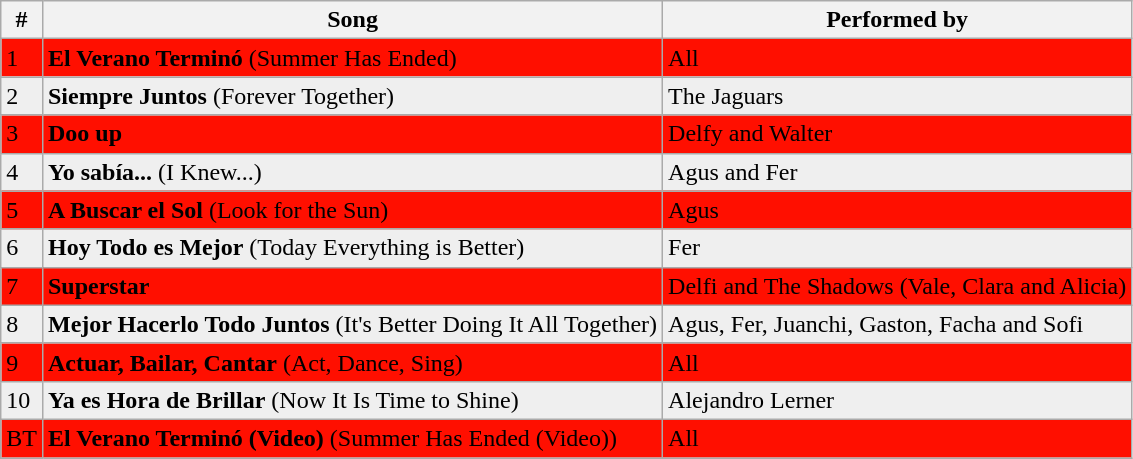<table class="wikitable" border="1">
<tr>
<th>#</th>
<th>Song</th>
<th>Performed by</th>
</tr>
<tr bgcolor=#FFF0F5">
<td>1</td>
<td><strong>El Verano Terminó</strong> (Summer Has Ended)</td>
<td>All</td>
</tr>
<tr bgcolor="efefef">
<td>2</td>
<td><strong>Siempre Juntos</strong> (Forever Together)</td>
<td>The Jaguars</td>
</tr>
<tr bgcolor=#FFF0F5">
<td>3</td>
<td><strong>Doo up</strong></td>
<td>Delfy and Walter</td>
</tr>
<tr bgcolor="efefef">
<td>4</td>
<td><strong>Yo sabía...</strong> (I Knew...)</td>
<td>Agus and Fer</td>
</tr>
<tr bgcolor=#FFF0F5">
<td>5</td>
<td><strong>A Buscar el Sol</strong> (Look for the Sun)</td>
<td>Agus</td>
</tr>
<tr bgcolor="efefef">
<td>6</td>
<td><strong>Hoy Todo es Mejor</strong> (Today Everything is Better)</td>
<td>Fer</td>
</tr>
<tr bgcolor=#FFF0F5">
<td>7</td>
<td><strong>Superstar</strong></td>
<td>Delfi and The Shadows (Vale, Clara and Alicia)</td>
</tr>
<tr bgcolor="efefef">
<td>8</td>
<td><strong>Mejor Hacerlo Todo Juntos</strong> (It's Better Doing It All Together)</td>
<td>Agus, Fer, Juanchi, Gaston, Facha and Sofi</td>
</tr>
<tr bgcolor=#FFF0F5">
<td>9</td>
<td><strong>Actuar, Bailar, Cantar</strong> (Act, Dance, Sing)</td>
<td>All</td>
</tr>
<tr bgcolor="efefef">
<td>10</td>
<td><strong>Ya es Hora de Brillar</strong> (Now It Is Time to Shine)</td>
<td>Alejandro Lerner</td>
</tr>
<tr bgcolor=#FFF0F5">
<td>BT</td>
<td><strong>El Verano Terminó (Video)</strong> (Summer Has Ended (Video))</td>
<td>All</td>
</tr>
</table>
